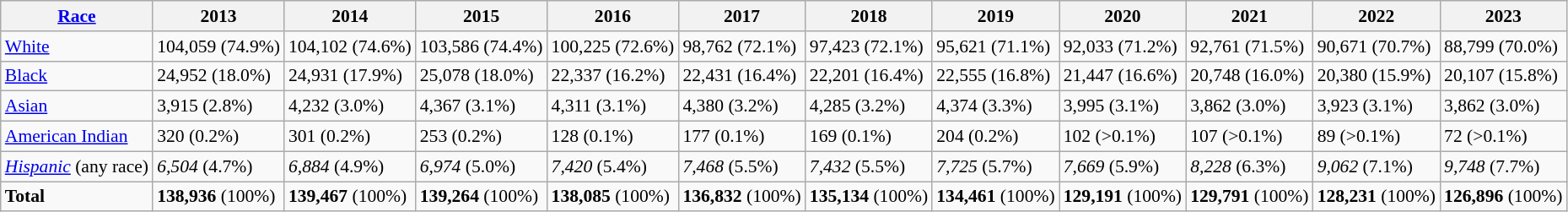<table class="wikitable" style="font-size: 90%;">
<tr>
<th><a href='#'>Race</a></th>
<th>2013</th>
<th>2014</th>
<th>2015</th>
<th>2016</th>
<th>2017</th>
<th>2018</th>
<th>2019</th>
<th>2020</th>
<th>2021</th>
<th>2022</th>
<th>2023</th>
</tr>
<tr>
<td><a href='#'>White</a></td>
<td>104,059 (74.9%)</td>
<td>104,102 (74.6%)</td>
<td>103,586 (74.4%)</td>
<td>100,225 (72.6%)</td>
<td>98,762 (72.1%)</td>
<td>97,423 (72.1%)</td>
<td>95,621 (71.1%)</td>
<td>92,033 (71.2%)</td>
<td>92,761 (71.5%)</td>
<td>90,671 (70.7%)</td>
<td>88,799 (70.0%)</td>
</tr>
<tr>
<td><a href='#'>Black</a></td>
<td>24,952 (18.0%)</td>
<td>24,931 (17.9%)</td>
<td>25,078 (18.0%)</td>
<td>22,337 (16.2%)</td>
<td>22,431 (16.4%)</td>
<td>22,201 (16.4%)</td>
<td>22,555 (16.8%)</td>
<td>21,447 (16.6%)</td>
<td>20,748 (16.0%)</td>
<td>20,380 (15.9%)</td>
<td>20,107 (15.8%)</td>
</tr>
<tr>
<td><a href='#'>Asian</a></td>
<td>3,915 (2.8%)</td>
<td>4,232 (3.0%)</td>
<td>4,367 (3.1%)</td>
<td>4,311 (3.1%)</td>
<td>4,380 (3.2%)</td>
<td>4,285 (3.2%)</td>
<td>4,374 (3.3%)</td>
<td>3,995 (3.1%)</td>
<td>3,862 (3.0%)</td>
<td>3,923 (3.1%)</td>
<td>3,862 (3.0%)</td>
</tr>
<tr>
<td><a href='#'>American Indian</a></td>
<td>320 (0.2%)</td>
<td>301 (0.2%)</td>
<td>253 (0.2%)</td>
<td>128 (0.1%)</td>
<td>177 (0.1%)</td>
<td>169 (0.1%)</td>
<td>204 (0.2%)</td>
<td>102 (>0.1%)</td>
<td>107 (>0.1%)</td>
<td>89 (>0.1%)</td>
<td>72 (>0.1%)</td>
</tr>
<tr>
<td><em><a href='#'>Hispanic</a></em> (any race)</td>
<td><em>6,504</em> (4.7%)</td>
<td><em>6,884</em> (4.9%)</td>
<td><em>6,974</em> (5.0%)</td>
<td><em>7,420</em> (5.4%)</td>
<td><em>7,468</em> (5.5%)</td>
<td><em>7,432</em> (5.5%)</td>
<td><em>7,725</em> (5.7%)</td>
<td><em>7,669</em> (5.9%)</td>
<td><em>8,228</em> (6.3%)</td>
<td><em>9,062</em> (7.1%)</td>
<td><em>9,748</em> (7.7%)</td>
</tr>
<tr>
<td><strong>Total</strong></td>
<td><strong>138,936</strong> (100%)</td>
<td><strong>139,467</strong> (100%)</td>
<td><strong>139,264</strong> (100%)</td>
<td><strong>138,085</strong> (100%)</td>
<td><strong>136,832</strong> (100%)</td>
<td><strong>135,134</strong> (100%)</td>
<td><strong>134,461</strong> (100%)</td>
<td><strong>129,191</strong> (100%)</td>
<td><strong>129,791</strong> (100%)</td>
<td><strong>128,231</strong> (100%)</td>
<td><strong>126,896</strong> (100%)</td>
</tr>
</table>
